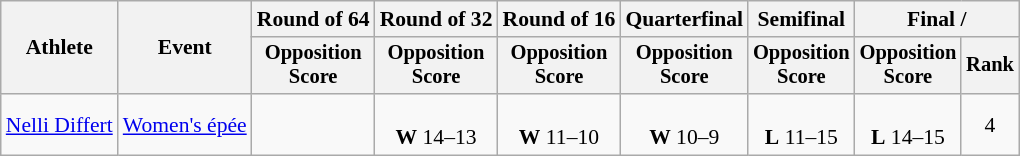<table class="wikitable" style="font-size:90%">
<tr>
<th rowspan="2">Athlete</th>
<th rowspan="2">Event</th>
<th>Round of 64</th>
<th>Round of 32</th>
<th>Round of 16</th>
<th>Quarterfinal</th>
<th>Semifinal</th>
<th colspan=2>Final / </th>
</tr>
<tr style="font-size:95%">
<th>Opposition <br> Score</th>
<th>Opposition <br> Score</th>
<th>Opposition <br> Score</th>
<th>Opposition <br> Score</th>
<th>Opposition <br> Score</th>
<th>Opposition <br> Score</th>
<th>Rank</th>
</tr>
<tr align=center>
<td align=left><a href='#'>Nelli Differt</a></td>
<td align=left><a href='#'>Women's épée</a></td>
<td></td>
<td><br><strong>W</strong> 14–13</td>
<td><br><strong>W</strong> 11–10</td>
<td><br><strong>W</strong> 10–9</td>
<td><br><strong>L</strong> 11–15</td>
<td><br><strong>L</strong> 14–15</td>
<td>4</td>
</tr>
</table>
